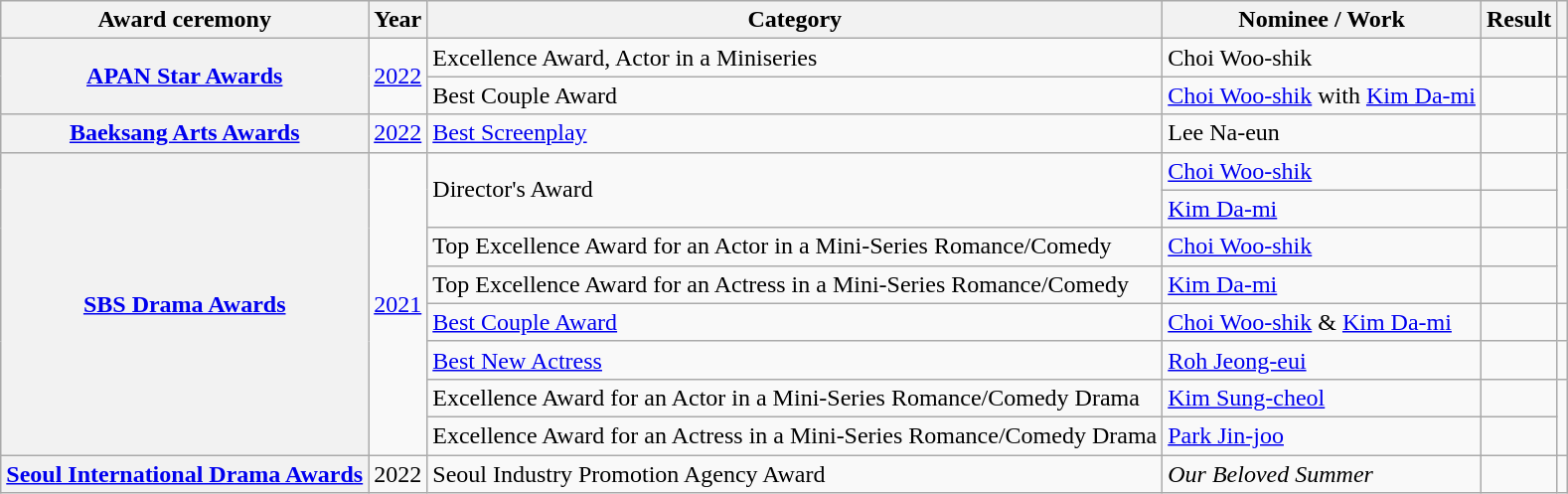<table class="wikitable plainrowheaders sortable">
<tr>
<th scope="col">Award ceremony</th>
<th scope="col">Year</th>
<th scope="col">Category</th>
<th scope="col">Nominee / Work</th>
<th scope="col">Result</th>
<th scope="col" class="unsortable"></th>
</tr>
<tr>
<th scope="row"  rowspan="2"><a href='#'>APAN Star Awards</a></th>
<td rowspan="2"><a href='#'>2022</a></td>
<td>Excellence Award, Actor in a Miniseries</td>
<td>Choi Woo-shik</td>
<td></td>
<td style="text-align:center"></td>
</tr>
<tr>
<td>Best Couple Award</td>
<td><a href='#'>Choi Woo-shik</a> with <a href='#'>Kim Da-mi</a></td>
<td></td>
<td style="text-align:center"></td>
</tr>
<tr>
<th scope="row"  rowspan="1"><a href='#'>Baeksang Arts Awards</a></th>
<td rowspan="1"><a href='#'>2022</a></td>
<td><a href='#'>Best Screenplay</a></td>
<td>Lee Na-eun</td>
<td></td>
<td style="text-align:center"></td>
</tr>
<tr>
<th scope="row"  rowspan="8"><a href='#'>SBS Drama Awards</a></th>
<td rowspan="8"><a href='#'>2021</a></td>
<td rowspan="2">Director's Award</td>
<td><a href='#'>Choi Woo-shik</a></td>
<td></td>
<td style="text-align:center"rowspan="2"></td>
</tr>
<tr>
<td><a href='#'>Kim Da-mi</a></td>
<td></td>
</tr>
<tr>
<td>Top Excellence Award for an Actor in a Mini-Series Romance/Comedy</td>
<td><a href='#'>Choi Woo-shik</a></td>
<td></td>
<td style="text-align:center"rowspan="2"></td>
</tr>
<tr>
<td>Top Excellence Award for an Actress in a Mini-Series Romance/Comedy</td>
<td><a href='#'>Kim Da-mi</a></td>
<td></td>
</tr>
<tr>
<td><a href='#'>Best Couple Award</a></td>
<td><a href='#'>Choi Woo-shik</a> & <a href='#'>Kim Da-mi</a></td>
<td></td>
<td style="text-align:center"></td>
</tr>
<tr>
<td><a href='#'>Best New Actress</a></td>
<td><a href='#'>Roh Jeong-eui</a></td>
<td></td>
<td style="text-align:center"></td>
</tr>
<tr>
<td>Excellence Award for an Actor in a Mini-Series Romance/Comedy Drama</td>
<td><a href='#'>Kim Sung-cheol</a></td>
<td></td>
<td style="text-align:center"rowspan="2"></td>
</tr>
<tr>
<td>Excellence Award for an Actress in a Mini-Series Romance/Comedy Drama</td>
<td><a href='#'>Park Jin-joo</a></td>
<td></td>
</tr>
<tr>
<th scope="row"><a href='#'>Seoul International Drama Awards</a></th>
<td>2022</td>
<td>Seoul Industry Promotion Agency Award</td>
<td><em>Our Beloved Summer</em></td>
<td></td>
<td style="text-align:center"></td>
</tr>
</table>
